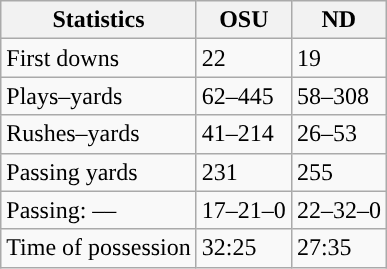<table class="wikitable" style="float:left">
<tr>
<th>Statistics</th>
<th>OSU</th>
<th>ND</th>
</tr>
<tr>
<td>First downs</td>
<td>22</td>
<td>19</td>
</tr>
<tr>
<td>Plays–yards</td>
<td>62–445</td>
<td>58–308</td>
</tr>
<tr>
<td>Rushes–yards</td>
<td>41–214</td>
<td>26–53</td>
</tr>
<tr>
<td>Passing yards</td>
<td>231</td>
<td>255</td>
</tr>
<tr>
<td>Passing: ––</td>
<td>17–21–0</td>
<td>22–32–0</td>
</tr>
<tr>
<td>Time of possession</td>
<td>32:25</td>
<td>27:35</td>
</tr>
</table>
